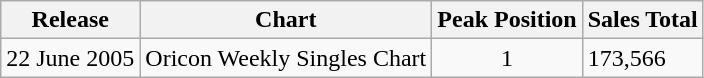<table class="wikitable">
<tr>
<th>Release</th>
<th>Chart</th>
<th>Peak Position</th>
<th>Sales Total</th>
</tr>
<tr>
<td>22 June 2005</td>
<td>Oricon Weekly Singles Chart</td>
<td align="center">1</td>
<td>173,566</td>
</tr>
</table>
